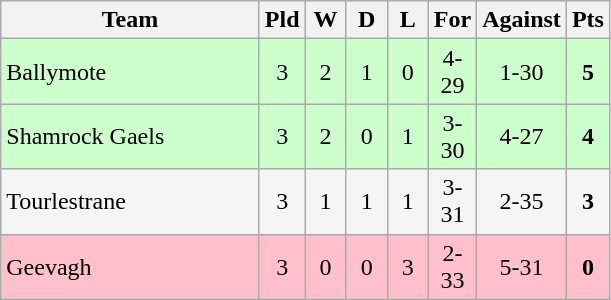<table class="wikitable">
<tr>
<th width=165>Team</th>
<th width=20>Pld</th>
<th width=20>W</th>
<th width=20>D</th>
<th width=20>L</th>
<th width=20>For</th>
<th width=20>Against</th>
<th width=20>Pts</th>
</tr>
<tr align=center style="background:#ccffcc;">
<td style="text-align:left;">Ballymote</td>
<td>3</td>
<td>2</td>
<td>1</td>
<td>0</td>
<td>4-29</td>
<td>1-30</td>
<td><strong>5</strong></td>
</tr>
<tr align=center style="background:#ccffcc;">
<td style="text-align:left;">Shamrock Gaels</td>
<td>3</td>
<td>2</td>
<td>0</td>
<td>1</td>
<td>3-30</td>
<td>4-27</td>
<td><strong>4</strong></td>
</tr>
<tr align=center style="background:#f5f5f5;">
<td style="text-align:left;">Tourlestrane</td>
<td>3</td>
<td>1</td>
<td>1</td>
<td>1</td>
<td>3-31</td>
<td>2-35</td>
<td><strong>3</strong></td>
</tr>
<tr align=center style="background:pink;">
<td style="text-align:left;">Geevagh</td>
<td>3</td>
<td>0</td>
<td>0</td>
<td>3</td>
<td>2-33</td>
<td>5-31</td>
<td><strong>0</strong></td>
</tr>
</table>
